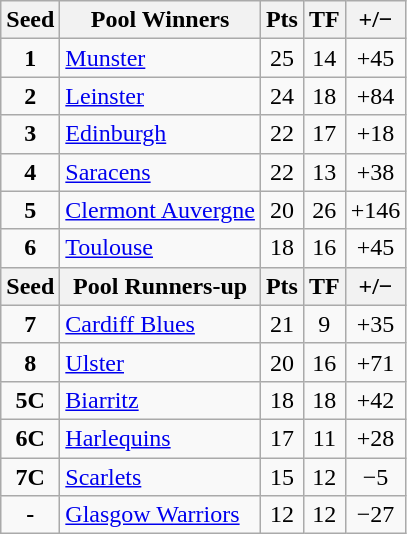<table class="wikitable" style="text-align: center;">
<tr>
<th>Seed</th>
<th>Pool Winners</th>
<th>Pts</th>
<th>TF</th>
<th>+/−</th>
</tr>
<tr>
<td><strong>1</strong></td>
<td align=left> <a href='#'>Munster</a></td>
<td>25</td>
<td>14</td>
<td>+45</td>
</tr>
<tr>
<td><strong>2</strong></td>
<td align=left> <a href='#'>Leinster</a></td>
<td>24</td>
<td>18</td>
<td>+84</td>
</tr>
<tr>
<td><strong>3</strong></td>
<td align=left> <a href='#'>Edinburgh</a></td>
<td>22</td>
<td>17</td>
<td>+18</td>
</tr>
<tr>
<td><strong>4</strong></td>
<td align=left> <a href='#'>Saracens</a></td>
<td>22</td>
<td>13</td>
<td>+38</td>
</tr>
<tr>
<td><strong>5</strong></td>
<td align=left> <a href='#'>Clermont Auvergne</a></td>
<td>20</td>
<td>26</td>
<td>+146</td>
</tr>
<tr>
<td><strong>6</strong></td>
<td align=left> <a href='#'>Toulouse</a></td>
<td>18</td>
<td>16</td>
<td>+45</td>
</tr>
<tr>
<th>Seed</th>
<th>Pool Runners-up</th>
<th>Pts</th>
<th>TF</th>
<th>+/−</th>
</tr>
<tr>
<td><strong>7</strong></td>
<td align=left> <a href='#'>Cardiff Blues</a></td>
<td>21</td>
<td>9</td>
<td>+35</td>
</tr>
<tr>
<td><strong>8</strong></td>
<td align=left> <a href='#'>Ulster</a></td>
<td>20</td>
<td>16</td>
<td>+71</td>
</tr>
<tr>
<td><strong>5C</strong></td>
<td align=left> <a href='#'>Biarritz</a></td>
<td>18</td>
<td>18</td>
<td>+42</td>
</tr>
<tr>
<td><strong>6C</strong></td>
<td align=left> <a href='#'>Harlequins</a></td>
<td>17</td>
<td>11</td>
<td>+28</td>
</tr>
<tr>
<td><strong>7C</strong></td>
<td align=left> <a href='#'>Scarlets</a></td>
<td>15</td>
<td>12</td>
<td>−5</td>
</tr>
<tr>
<td><strong>-</strong></td>
<td align=left> <a href='#'>Glasgow Warriors</a></td>
<td>12</td>
<td>12</td>
<td>−27</td>
</tr>
</table>
